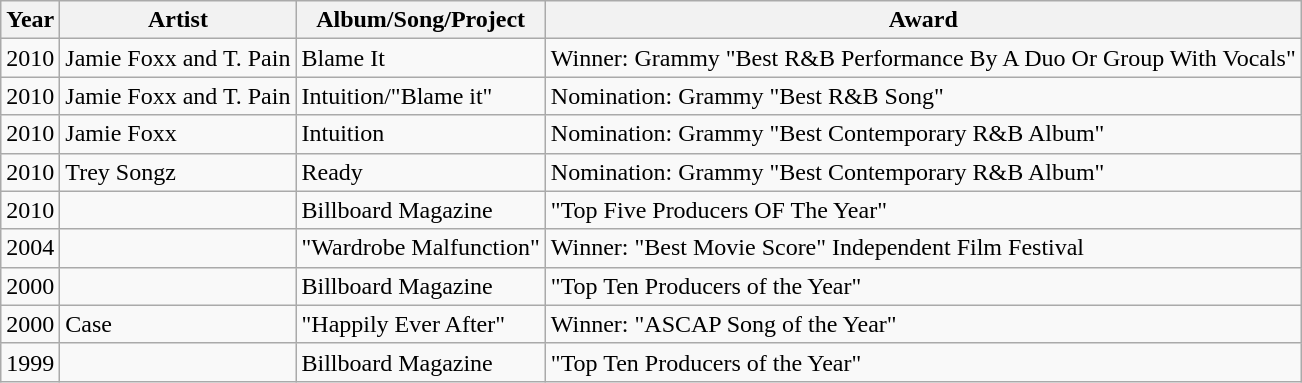<table class="wikitable">
<tr>
<th>Year</th>
<th>Artist</th>
<th>Album/Song/Project</th>
<th>Award</th>
</tr>
<tr>
<td>2010</td>
<td>Jamie Foxx and T. Pain</td>
<td>Blame It</td>
<td>Winner: Grammy "Best R&B Performance By A Duo Or Group With Vocals"</td>
</tr>
<tr>
<td>2010</td>
<td>Jamie Foxx and T. Pain</td>
<td>Intuition/"Blame it"</td>
<td>Nomination: Grammy "Best R&B Song"</td>
</tr>
<tr>
<td>2010</td>
<td>Jamie Foxx</td>
<td>Intuition</td>
<td>Nomination: Grammy "Best Contemporary R&B Album"</td>
</tr>
<tr>
<td>2010</td>
<td>Trey Songz</td>
<td>Ready</td>
<td>Nomination: Grammy "Best Contemporary R&B Album"</td>
</tr>
<tr>
<td>2010</td>
<td></td>
<td>Billboard Magazine</td>
<td>"Top Five Producers OF The Year"</td>
</tr>
<tr>
<td>2004</td>
<td></td>
<td>"Wardrobe Malfunction"</td>
<td>Winner: "Best Movie Score" Independent Film Festival</td>
</tr>
<tr>
<td>2000</td>
<td></td>
<td>Billboard Magazine</td>
<td>"Top Ten Producers of the Year"</td>
</tr>
<tr>
<td>2000</td>
<td>Case</td>
<td>"Happily Ever After"</td>
<td>Winner: "ASCAP Song of the Year"</td>
</tr>
<tr>
<td>1999</td>
<td></td>
<td>Billboard Magazine</td>
<td>"Top Ten Producers of the Year"</td>
</tr>
</table>
